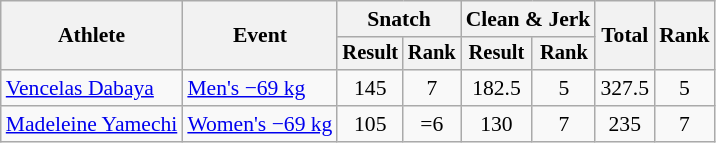<table class="wikitable" style="font-size:90%">
<tr>
<th rowspan="2">Athlete</th>
<th rowspan="2">Event</th>
<th colspan="2">Snatch</th>
<th colspan="2">Clean & Jerk</th>
<th rowspan="2">Total</th>
<th rowspan="2">Rank</th>
</tr>
<tr style="font-size:95%">
<th>Result</th>
<th>Rank</th>
<th>Result</th>
<th>Rank</th>
</tr>
<tr align=center>
<td align=left><a href='#'>Vencelas Dabaya</a></td>
<td align=left><a href='#'>Men's −69 kg</a></td>
<td>145</td>
<td>7</td>
<td>182.5</td>
<td>5</td>
<td>327.5</td>
<td>5</td>
</tr>
<tr align=center>
<td align=left><a href='#'>Madeleine Yamechi</a></td>
<td align=left><a href='#'>Women's −69 kg</a></td>
<td>105</td>
<td>=6</td>
<td>130</td>
<td>7</td>
<td>235</td>
<td>7</td>
</tr>
</table>
